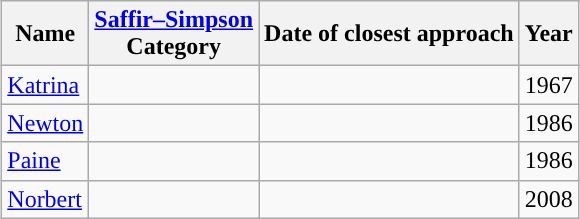<table class = "wikitable" style="margin:1em auto;">
<tr>
<th>Name</th>
<th><a href='#'>Saffir–Simpson</a><br>Category</th>
<th>Date of closest approach</th>
<th>Year</th>
</tr>
<tr>
<td><a href='#'>Katrina</a></td>
<td></td>
<td></td>
<td>1967</td>
</tr>
<tr>
<td><a href='#'>Newton</a></td>
<td></td>
<td></td>
<td>1986</td>
</tr>
<tr>
<td><a href='#'>Paine</a></td>
<td></td>
<td></td>
<td>1986</td>
</tr>
<tr>
<td><a href='#'>Norbert</a></td>
<td></td>
<td></td>
<td>2008</td>
</tr>
</table>
